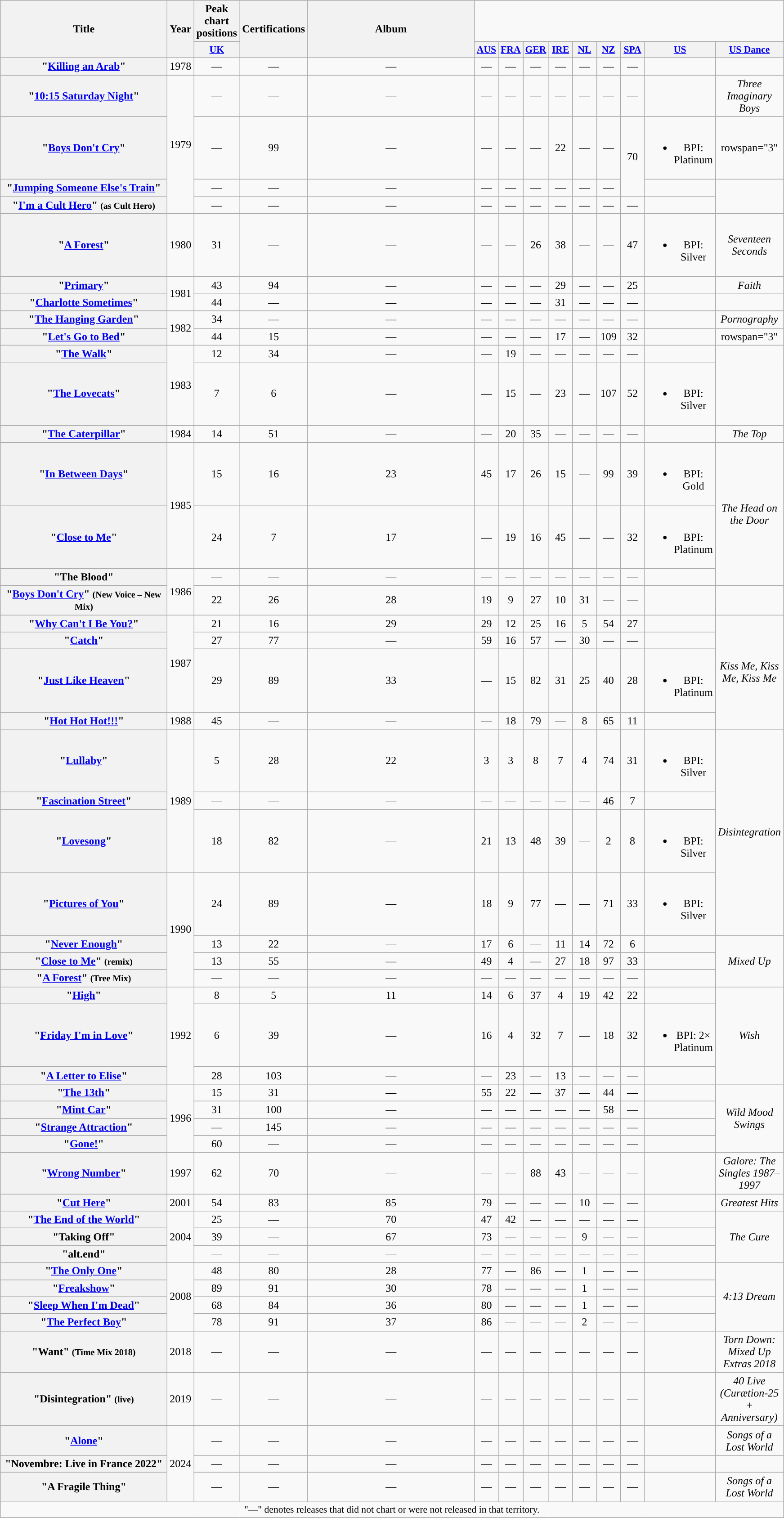<table class="wikitable plainrowheaders" style="text-align:center;">
<tr>
<th scope="col" rowspan="2" style="width:15em;">Title</th>
<th scope="col" rowspan="2" style="width:2em;">Year</th>
<th scope="col" colspan="1">Peak chart positions</th>
<th scope="col" rowspan="2">Certifications</th>
<th scope="col" rowspan="2" style="width:15em;">Album</th>
</tr>
<tr>
<th scope="col" style="width:2em;font-size:90%;"><a href='#'>UK</a><br></th>
<th scope="col" style="width:2em;font-size:90%;"><a href='#'>AUS</a><br></th>
<th scope="col" style="width:2em;font-size:90%;"><a href='#'>FRA</a><br></th>
<th scope="col" style="width:2em;font-size:90%;"><a href='#'>GER</a><br></th>
<th scope="col" style="width:2em;font-size:90%;"><a href='#'>IRE</a><br></th>
<th scope="col" style="width:2em;font-size:90%;"><a href='#'>NL</a><br></th>
<th scope="col" style="width:2em;font-size:90%;"><a href='#'>NZ</a><br></th>
<th scope="col" style="width:2em;font-size:90%;"><a href='#'>SPA</a><br></th>
<th scope="col" style="width:2em;font-size:90%;"><a href='#'>US</a><br></th>
<th scope="col" style="width:2em;font-size:90%;"><a href='#'>US Dance</a><br></th>
</tr>
<tr>
<th scope="row">"<a href='#'>Killing an Arab</a>"</th>
<td>1978</td>
<td>—</td>
<td>—</td>
<td>—</td>
<td>—</td>
<td>—</td>
<td>—</td>
<td>—</td>
<td>—</td>
<td>—</td>
<td>—</td>
<td></td>
<td></td>
</tr>
<tr>
<th scope="row">"<a href='#'>10:15 Saturday Night</a>"</th>
<td rowspan="4">1979</td>
<td>—</td>
<td>—</td>
<td>—</td>
<td>—</td>
<td>—</td>
<td>—</td>
<td>—</td>
<td>—</td>
<td>—</td>
<td>—</td>
<td></td>
<td><em>Three Imaginary Boys</em></td>
</tr>
<tr>
<th scope="row">"<a href='#'>Boys Don't Cry</a>"</th>
<td>—</td>
<td>99</td>
<td>—</td>
<td>—</td>
<td>—</td>
<td>—</td>
<td>22</td>
<td>—</td>
<td>—</td>
<td rowspan="2">70</td>
<td><br><ul><li>BPI: Platinum</li></ul></td>
<td>rowspan="3" </td>
</tr>
<tr>
<th scope="row">"<a href='#'>Jumping Someone Else's Train</a>"</th>
<td>—</td>
<td>—</td>
<td>—</td>
<td>—</td>
<td>—</td>
<td>—</td>
<td>—</td>
<td>—</td>
<td>—</td>
<td></td>
</tr>
<tr>
<th scope="row">"<a href='#'>I'm a Cult Hero</a>" <small>(as Cult Hero)</small></th>
<td>—</td>
<td>—</td>
<td>—</td>
<td>—</td>
<td>—</td>
<td>—</td>
<td>—</td>
<td>—</td>
<td>—</td>
<td>—</td>
<td></td>
</tr>
<tr>
<th scope="row">"<a href='#'>A Forest</a>"</th>
<td>1980</td>
<td>31</td>
<td>—</td>
<td>—</td>
<td>—</td>
<td>—</td>
<td>26</td>
<td>38</td>
<td>—</td>
<td>—</td>
<td>47</td>
<td><br><ul><li>BPI: Silver</li></ul></td>
<td><em>Seventeen Seconds</em></td>
</tr>
<tr>
<th scope="row">"<a href='#'>Primary</a>"</th>
<td rowspan="2">1981</td>
<td>43</td>
<td>94</td>
<td>—</td>
<td>—</td>
<td>—</td>
<td>—</td>
<td>29</td>
<td>—</td>
<td>—</td>
<td>25</td>
<td></td>
<td><em>Faith</em></td>
</tr>
<tr>
<th scope="row">"<a href='#'>Charlotte Sometimes</a>"</th>
<td>44</td>
<td>—</td>
<td>—</td>
<td>—</td>
<td>—</td>
<td>—</td>
<td>31</td>
<td>—</td>
<td>—</td>
<td>—</td>
<td></td>
<td></td>
</tr>
<tr>
<th scope="row">"<a href='#'>The Hanging Garden</a>"</th>
<td rowspan="2">1982</td>
<td>34</td>
<td>—</td>
<td>—</td>
<td>—</td>
<td>—</td>
<td>—</td>
<td>—</td>
<td>—</td>
<td>—</td>
<td>—</td>
<td></td>
<td><em>Pornography</em></td>
</tr>
<tr>
<th scope="row">"<a href='#'>Let's Go to Bed</a>"</th>
<td>44</td>
<td>15</td>
<td>—</td>
<td>—</td>
<td>—</td>
<td>—</td>
<td>17</td>
<td>—</td>
<td>109</td>
<td>32</td>
<td></td>
<td>rowspan="3" </td>
</tr>
<tr>
<th scope="row">"<a href='#'>The Walk</a>"</th>
<td rowspan="2">1983</td>
<td>12</td>
<td>34</td>
<td>—</td>
<td>—</td>
<td>19</td>
<td>—</td>
<td>—</td>
<td>—</td>
<td>—</td>
<td>—</td>
<td></td>
</tr>
<tr>
<th scope="row">"<a href='#'>The Lovecats</a>"</th>
<td>7</td>
<td>6</td>
<td>—</td>
<td>—</td>
<td>15</td>
<td>—</td>
<td>23</td>
<td>—</td>
<td>107</td>
<td>52</td>
<td><br><ul><li>BPI: Silver</li></ul></td>
</tr>
<tr>
<th scope="row">"<a href='#'>The Caterpillar</a>"</th>
<td>1984</td>
<td>14</td>
<td>51</td>
<td>—</td>
<td>—</td>
<td>20</td>
<td>35</td>
<td>—</td>
<td>—</td>
<td>—</td>
<td>—</td>
<td></td>
<td><em>The Top</em></td>
</tr>
<tr>
<th scope="row">"<a href='#'>In Between Days</a>"</th>
<td rowspan="2">1985</td>
<td>15</td>
<td>16</td>
<td>23</td>
<td>45</td>
<td>17</td>
<td>26</td>
<td>15</td>
<td>—</td>
<td>99</td>
<td>39</td>
<td><br><ul><li>BPI: Gold</li></ul></td>
<td rowspan="3"><em>The Head on the Door</em></td>
</tr>
<tr>
<th scope="row">"<a href='#'>Close to Me</a>"</th>
<td>24</td>
<td>7</td>
<td>17</td>
<td>—</td>
<td>19</td>
<td>16</td>
<td>45</td>
<td>—</td>
<td>—</td>
<td>32</td>
<td><br><ul><li>BPI: Platinum</li></ul></td>
</tr>
<tr>
<th scope="row">"The Blood"</th>
<td rowspan="2">1986</td>
<td>—</td>
<td>—</td>
<td>—</td>
<td>—</td>
<td>—</td>
<td>—</td>
<td>—</td>
<td>—</td>
<td>—</td>
<td>—</td>
<td></td>
</tr>
<tr>
<th scope="row">"<a href='#'>Boys Don't Cry</a>" <small>(New Voice – New Mix)</small></th>
<td>22</td>
<td>26</td>
<td>28</td>
<td>19</td>
<td>9</td>
<td>27</td>
<td>10</td>
<td>31</td>
<td>—</td>
<td>—</td>
<td></td>
<td></td>
</tr>
<tr>
<th scope="row">"<a href='#'>Why Can't I Be You?</a>"</th>
<td rowspan="3">1987</td>
<td>21</td>
<td>16</td>
<td>29</td>
<td>29</td>
<td>12</td>
<td>25</td>
<td>16</td>
<td>5</td>
<td>54</td>
<td>27</td>
<td></td>
<td rowspan="4"><em>Kiss Me, Kiss Me, Kiss Me</em></td>
</tr>
<tr>
<th scope="row">"<a href='#'>Catch</a>"</th>
<td>27</td>
<td>77</td>
<td>—</td>
<td>59</td>
<td>16</td>
<td>57</td>
<td>—</td>
<td>30</td>
<td>—</td>
<td>—</td>
<td></td>
</tr>
<tr>
<th scope="row">"<a href='#'>Just Like Heaven</a>"</th>
<td>29</td>
<td>89</td>
<td>33</td>
<td>—</td>
<td>15</td>
<td>82</td>
<td>31</td>
<td>25</td>
<td>40</td>
<td>28</td>
<td><br><ul><li>BPI: Platinum</li></ul></td>
</tr>
<tr>
<th scope="row">"<a href='#'>Hot Hot Hot!&excl;!</a>"</th>
<td>1988</td>
<td>45</td>
<td>—</td>
<td>—</td>
<td>—</td>
<td>18</td>
<td>79</td>
<td>—</td>
<td>8</td>
<td>65</td>
<td>11</td>
<td></td>
</tr>
<tr>
<th scope="row">"<a href='#'>Lullaby</a>"</th>
<td rowspan="3">1989</td>
<td>5</td>
<td>28</td>
<td>22</td>
<td>3</td>
<td>3</td>
<td>8</td>
<td>7</td>
<td>4</td>
<td>74</td>
<td>31</td>
<td><br><ul><li>BPI: Silver</li></ul></td>
<td rowspan="4"><em>Disintegration</em></td>
</tr>
<tr>
<th scope="row">"<a href='#'>Fascination Street</a>"</th>
<td>—</td>
<td>—</td>
<td>—</td>
<td>—</td>
<td>—</td>
<td>—</td>
<td>—</td>
<td>—</td>
<td>46</td>
<td>7</td>
<td></td>
</tr>
<tr>
<th scope="row">"<a href='#'>Lovesong</a>"</th>
<td>18</td>
<td>82</td>
<td>—</td>
<td>21</td>
<td>13</td>
<td>48</td>
<td>39</td>
<td>—</td>
<td>2</td>
<td>8</td>
<td><br><ul><li>BPI: Silver</li></ul></td>
</tr>
<tr>
<th scope="row">"<a href='#'>Pictures of You</a>"</th>
<td rowspan="4">1990</td>
<td>24</td>
<td>89</td>
<td>—</td>
<td>18</td>
<td>9</td>
<td>77</td>
<td>—</td>
<td>—</td>
<td>71</td>
<td>33</td>
<td><br><ul><li>BPI: Silver</li></ul></td>
</tr>
<tr>
<th scope="row">"<a href='#'>Never Enough</a>"</th>
<td>13</td>
<td>22</td>
<td>—</td>
<td>17</td>
<td>6</td>
<td>—</td>
<td>11</td>
<td>14</td>
<td>72</td>
<td>6</td>
<td></td>
<td rowspan="3"><em>Mixed Up</em></td>
</tr>
<tr>
<th scope="row">"<a href='#'>Close to Me</a>" <small>(remix)</small></th>
<td>13</td>
<td>55</td>
<td>—</td>
<td>49</td>
<td>4</td>
<td>—</td>
<td>27</td>
<td>18</td>
<td>97</td>
<td>33</td>
<td></td>
</tr>
<tr>
<th scope="row">"<a href='#'>A Forest</a>" <small>(Tree Mix)</small></th>
<td>—</td>
<td>—</td>
<td>—</td>
<td>—</td>
<td>—</td>
<td>—</td>
<td>—</td>
<td>—</td>
<td>—</td>
<td>—</td>
<td></td>
</tr>
<tr>
<th scope="row">"<a href='#'>High</a>"</th>
<td rowspan="3">1992</td>
<td>8</td>
<td>5</td>
<td>11</td>
<td>14</td>
<td>6</td>
<td>37</td>
<td>4</td>
<td>19</td>
<td>42</td>
<td>22</td>
<td></td>
<td rowspan="3"><em>Wish</em></td>
</tr>
<tr>
<th scope="row">"<a href='#'>Friday I'm in Love</a>"</th>
<td>6</td>
<td>39</td>
<td>—</td>
<td>16</td>
<td>4</td>
<td>32</td>
<td>7</td>
<td>—</td>
<td>18</td>
<td>32</td>
<td><br><ul><li>BPI: 2× Platinum</li></ul></td>
</tr>
<tr>
<th scope="row">"<a href='#'>A Letter to Elise</a>"</th>
<td>28</td>
<td>103</td>
<td>—</td>
<td>—</td>
<td>23</td>
<td>—</td>
<td>13</td>
<td>—</td>
<td>—</td>
<td>—</td>
<td></td>
</tr>
<tr>
<th scope="row">"<a href='#'>The 13th</a>"</th>
<td rowspan="4">1996</td>
<td>15</td>
<td>31</td>
<td>—</td>
<td>55</td>
<td>22</td>
<td>—</td>
<td>37</td>
<td>—</td>
<td>44</td>
<td>—</td>
<td></td>
<td rowspan="4"><em>Wild Mood Swings</em></td>
</tr>
<tr>
<th scope="row">"<a href='#'>Mint Car</a>"</th>
<td>31</td>
<td>100</td>
<td>—</td>
<td>—</td>
<td>—</td>
<td>—</td>
<td>—</td>
<td>—</td>
<td>58</td>
<td>—</td>
<td></td>
</tr>
<tr>
<th scope="row">"<a href='#'>Strange Attraction</a>"</th>
<td>—</td>
<td>145</td>
<td>—</td>
<td>—</td>
<td>—</td>
<td>—</td>
<td>—</td>
<td>—</td>
<td>—</td>
<td>—</td>
<td></td>
</tr>
<tr>
<th scope="row">"<a href='#'>Gone!</a>"</th>
<td>60</td>
<td>—</td>
<td>—</td>
<td>—</td>
<td>—</td>
<td>—</td>
<td>—</td>
<td>—</td>
<td>—</td>
<td>—</td>
<td></td>
</tr>
<tr>
<th scope="row">"<a href='#'>Wrong Number</a>"</th>
<td>1997</td>
<td>62</td>
<td>70</td>
<td>—</td>
<td>—</td>
<td>—</td>
<td>88</td>
<td>43</td>
<td>—</td>
<td>—</td>
<td>—</td>
<td></td>
<td><em>Galore: The Singles 1987–1997</em></td>
</tr>
<tr>
<th scope="row">"<a href='#'>Cut Here</a>"</th>
<td>2001</td>
<td>54</td>
<td>83</td>
<td>85</td>
<td>79</td>
<td>—</td>
<td>—</td>
<td>—</td>
<td>10</td>
<td>—</td>
<td>—</td>
<td></td>
<td><em>Greatest Hits</em></td>
</tr>
<tr>
<th scope="row">"<a href='#'>The End of the World</a>"</th>
<td rowspan="3">2004</td>
<td>25</td>
<td>—</td>
<td>70</td>
<td>47</td>
<td>42</td>
<td>—</td>
<td>—</td>
<td>—</td>
<td>—</td>
<td>—</td>
<td></td>
<td rowspan="3"><em>The Cure</em></td>
</tr>
<tr>
<th scope="row">"Taking Off"</th>
<td>39</td>
<td>—</td>
<td>67</td>
<td>73</td>
<td>—</td>
<td>—</td>
<td>—</td>
<td>9</td>
<td>—</td>
<td>—</td>
<td></td>
</tr>
<tr>
<th scope="row">"alt.end"</th>
<td>—</td>
<td>—</td>
<td>—</td>
<td>—</td>
<td>—</td>
<td>—</td>
<td>—</td>
<td>—</td>
<td>—</td>
<td>—</td>
<td></td>
</tr>
<tr>
<th scope="row">"<a href='#'>The Only One</a>"</th>
<td rowspan="4">2008</td>
<td>48</td>
<td>80</td>
<td>28</td>
<td>77</td>
<td>—</td>
<td>86</td>
<td>—</td>
<td>1</td>
<td>—</td>
<td>—</td>
<td></td>
<td rowspan="4"><em>4:13 Dream</em></td>
</tr>
<tr>
<th scope="row">"<a href='#'>Freakshow</a>"</th>
<td>89</td>
<td>91</td>
<td>30</td>
<td>78</td>
<td>—</td>
<td>—</td>
<td>—</td>
<td>1</td>
<td>—</td>
<td>—</td>
<td></td>
</tr>
<tr>
<th scope="row">"<a href='#'>Sleep When I'm Dead</a>"</th>
<td>68</td>
<td>84</td>
<td>36</td>
<td>80</td>
<td>—</td>
<td>—</td>
<td>—</td>
<td>1</td>
<td>—</td>
<td>—</td>
<td></td>
</tr>
<tr>
<th scope="row">"<a href='#'>The Perfect Boy</a>"</th>
<td>78</td>
<td>91</td>
<td>37</td>
<td>86</td>
<td>—</td>
<td>—</td>
<td>—</td>
<td>2</td>
<td>—</td>
<td>—</td>
<td></td>
</tr>
<tr>
<th scope="row">"Want" <small>(Time Mix 2018)</small></th>
<td>2018</td>
<td>—</td>
<td>—</td>
<td>—</td>
<td>—</td>
<td>—</td>
<td>—</td>
<td>—</td>
<td>—</td>
<td>—</td>
<td>—</td>
<td></td>
<td><em>Torn Down: Mixed Up Extras 2018</em></td>
</tr>
<tr>
<th scope="row">"Disintegration" <small>(live)</small></th>
<td>2019</td>
<td>—</td>
<td>—</td>
<td>—</td>
<td>—</td>
<td>—</td>
<td>—</td>
<td>—</td>
<td>—</td>
<td>—</td>
<td>—</td>
<td></td>
<td><em>40 Live (Curætion-25 + Anniversary)</em></td>
</tr>
<tr>
<th scope="row">"<a href='#'>Alone</a>"</th>
<td rowspan=3>2024</td>
<td>—</td>
<td>—</td>
<td>—</td>
<td>—</td>
<td>—</td>
<td>—</td>
<td>—</td>
<td>—</td>
<td>—</td>
<td>—</td>
<td></td>
<td><em>Songs of a Lost World</em></td>
</tr>
<tr>
<th scope="row">"Novembre: Live in France 2022"</th>
<td>—</td>
<td>—</td>
<td>—</td>
<td>—</td>
<td>—</td>
<td>—</td>
<td>—</td>
<td>—</td>
<td>—</td>
<td>—</td>
<td></td>
<td></td>
</tr>
<tr>
<th scope="row">"A Fragile Thing"</th>
<td>—</td>
<td>—</td>
<td>—</td>
<td>—</td>
<td>—</td>
<td>—</td>
<td>—</td>
<td>—</td>
<td>—</td>
<td>—</td>
<td></td>
<td><em>Songs of a Lost World</em></td>
</tr>
<tr>
<td colspan="15" style="font-size:90%">"—" denotes releases that did not chart or were not released in that territory.</td>
</tr>
</table>
